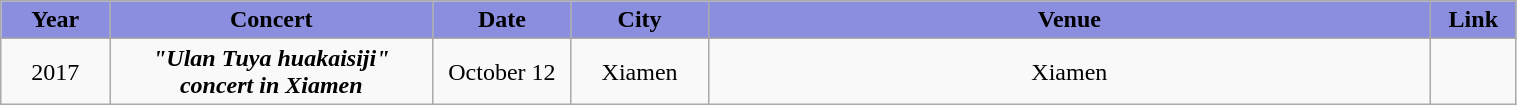<table class="wikitable sortable mw-collapsible" width="80%" style="text-align:center">
<tr align="center" style="background:#8B8EDE">
<td style="width:2%"><strong>Year</strong></td>
<td style="width:8%"><strong>Concert</strong></td>
<td style="width:2%"><strong>Date</strong></td>
<td style="width:2%"><strong>City</strong></td>
<td style="width:18%"><strong>Venue</strong></td>
<td style="width:1%"><strong>Link</strong></td>
</tr>
<tr>
<td rowspan="2">2017</td>
<td rowspan="2"><strong><em>"Ulan Tuya huakaisiji" concert in Xiamen</em></strong></td>
<td>October 12</td>
<td>Xiamen</td>
<td>Xiamen</td>
<td></td>
</tr>
</table>
